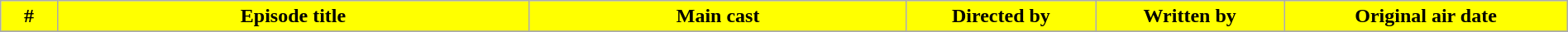<table class="wikitable plainrowheaders" style="margin: auto; width: 100%">
<tr>
<th style="background:#FFFF00;" width="3%;">#</th>
<th style="background:#FFFF00;" width="25%;">Episode title</th>
<th style="background:#FFFF00;" width="20%;">Main cast</th>
<th style="background:#FFFF00;" width="10%;">Directed by</th>
<th style="background:#FFFF00;" width="10%;">Written by</th>
<th style="background:#FFFF00;" width="15%;">Original air date</th>
</tr>
<tr>
</tr>
</table>
